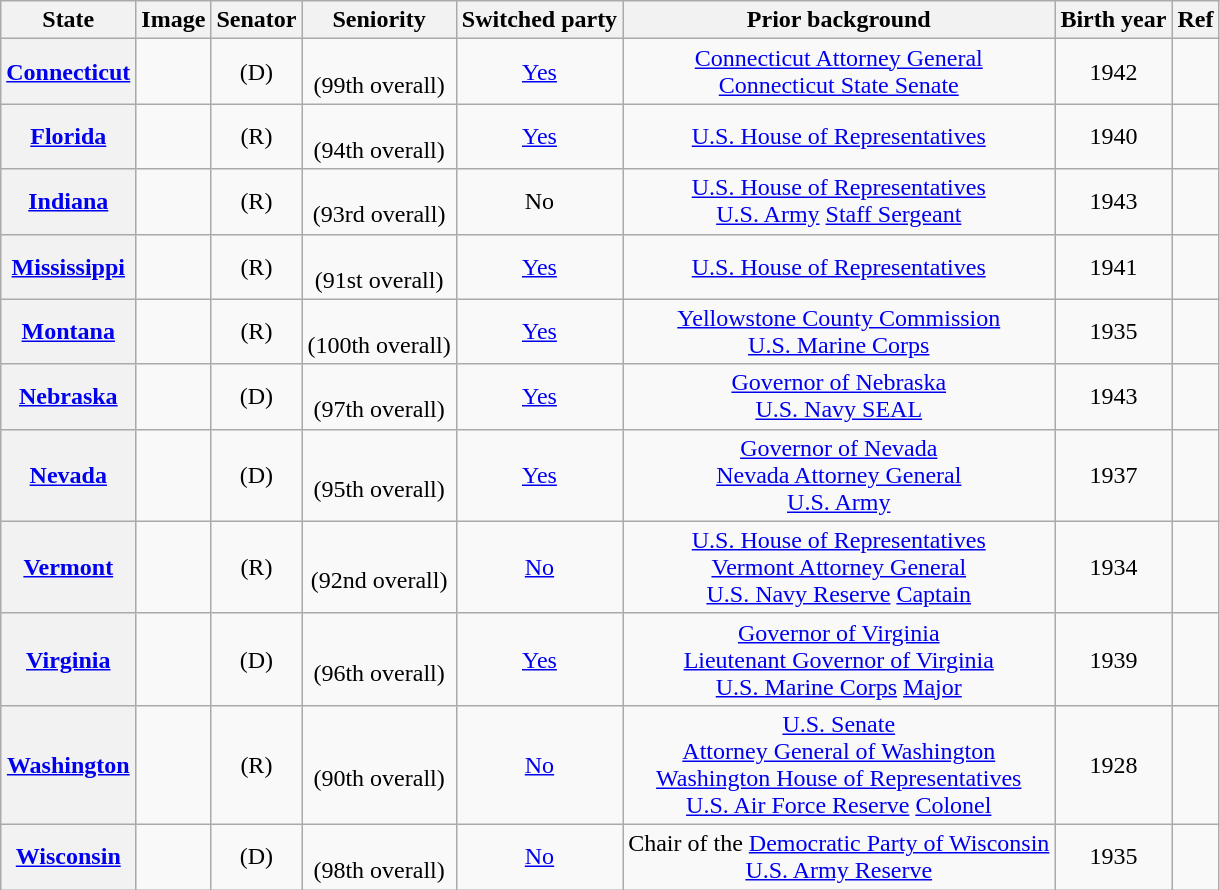<table class="sortable wikitable" style="text-align:center">
<tr>
<th>State</th>
<th>Image</th>
<th>Senator</th>
<th>Seniority</th>
<th>Switched party</th>
<th>Prior background</th>
<th>Birth year</th>
<th>Ref</th>
</tr>
<tr>
<th><a href='#'>Connecticut</a></th>
<td></td>
<td> (D)</td>
<td><br>(99th overall)</td>
<td><a href='#'>Yes</a><br></td>
<td><a href='#'>Connecticut Attorney General</a><br><a href='#'>Connecticut State Senate</a></td>
<td>1942</td>
<td></td>
</tr>
<tr>
<th><a href='#'>Florida</a></th>
<td></td>
<td> (R)</td>
<td><br>(94th overall)</td>
<td><a href='#'>Yes</a><br></td>
<td><a href='#'>U.S. House of Representatives</a></td>
<td>1940</td>
<td></td>
</tr>
<tr>
<th><a href='#'>Indiana</a></th>
<td></td>
<td> (R)</td>
<td><br>(93rd overall)</td>
<td>No<br></td>
<td><a href='#'>U.S. House of Representatives</a><br><a href='#'>U.S. Army</a> <a href='#'>Staff Sergeant</a></td>
<td>1943</td>
<td></td>
</tr>
<tr>
<th><a href='#'>Mississippi</a></th>
<td></td>
<td> (R)</td>
<td><br>(91st overall)</td>
<td><a href='#'>Yes</a><br></td>
<td><a href='#'>U.S. House of Representatives</a></td>
<td>1941</td>
<td></td>
</tr>
<tr>
<th><a href='#'>Montana</a></th>
<td></td>
<td> (R)</td>
<td><br>(100th overall)</td>
<td><a href='#'>Yes</a><br></td>
<td><a href='#'>Yellowstone County Commission</a><br><a href='#'>U.S. Marine Corps</a></td>
<td>1935</td>
<td></td>
</tr>
<tr>
<th><a href='#'>Nebraska</a></th>
<td></td>
<td> (D)</td>
<td><br>(97th overall)</td>
<td><a href='#'>Yes</a><br></td>
<td><a href='#'>Governor of Nebraska</a><br><a href='#'>U.S. Navy SEAL</a></td>
<td>1943</td>
<td></td>
</tr>
<tr>
<th><a href='#'>Nevada</a></th>
<td></td>
<td> (D)</td>
<td><br>(95th overall)</td>
<td><a href='#'>Yes</a><br></td>
<td><a href='#'>Governor of Nevada</a><br><a href='#'>Nevada Attorney General</a><br><a href='#'>U.S. Army</a></td>
<td>1937</td>
<td></td>
</tr>
<tr>
<th><a href='#'>Vermont</a></th>
<td></td>
<td> (R)</td>
<td><br>(92nd overall)</td>
<td><a href='#'>No</a><br></td>
<td><a href='#'>U.S. House of Representatives</a><br><a href='#'>Vermont Attorney General</a><br><a href='#'>U.S. Navy Reserve</a> <a href='#'>Captain</a></td>
<td>1934</td>
<td></td>
</tr>
<tr>
<th><a href='#'>Virginia</a></th>
<td></td>
<td> (D)</td>
<td><br>(96th overall)</td>
<td><a href='#'>Yes</a><br></td>
<td><a href='#'>Governor of Virginia</a><br><a href='#'>Lieutenant Governor of Virginia</a><br><a href='#'>U.S. Marine Corps</a> <a href='#'>Major</a></td>
<td>1939</td>
<td></td>
</tr>
<tr>
<th><a href='#'>Washington</a></th>
<td></td>
<td> (R)</td>
<td><br>(90th overall)</td>
<td><a href='#'>No</a><br></td>
<td><a href='#'>U.S. Senate</a><br><a href='#'>Attorney General of Washington</a><br><a href='#'>Washington House of Representatives</a><br><a href='#'>U.S. Air Force Reserve</a> <a href='#'>Colonel</a></td>
<td>1928</td>
<td></td>
</tr>
<tr>
<th><a href='#'>Wisconsin</a></th>
<td></td>
<td> (D)</td>
<td><br>(98th overall)</td>
<td><a href='#'>No</a><br></td>
<td>Chair of the <a href='#'>Democratic Party of Wisconsin</a><br><a href='#'>U.S. Army Reserve</a></td>
<td>1935</td>
<td></td>
</tr>
</table>
